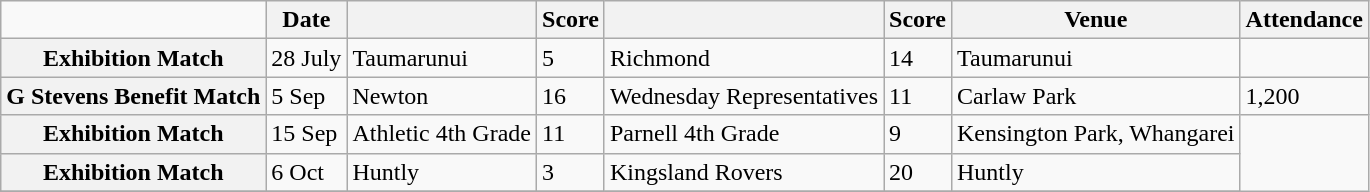<table class="wikitable mw-collapsible">
<tr>
<td></td>
<th scope="col">Date</th>
<th scope="col"></th>
<th scope="col">Score</th>
<th scope="col"></th>
<th scope="col">Score</th>
<th scope="col">Venue</th>
<th scope="col">Attendance</th>
</tr>
<tr>
<th scope="row">Exhibition Match</th>
<td>28 July </td>
<td>Taumarunui</td>
<td>5</td>
<td>Richmond</td>
<td>14</td>
<td>Taumarunui</td>
</tr>
<tr>
<th scope="row">G Stevens Benefit Match</th>
<td>5 Sep</td>
<td>Newton</td>
<td>16</td>
<td>Wednesday Representatives</td>
<td>11</td>
<td>Carlaw Park</td>
<td>1,200</td>
</tr>
<tr>
<th scope="row">Exhibition Match</th>
<td>15 Sep </td>
<td>Athletic 4th Grade</td>
<td>11</td>
<td>Parnell 4th Grade</td>
<td>9</td>
<td>Kensington Park, Whangarei</td>
</tr>
<tr>
<th scope="row">Exhibition Match</th>
<td>6 Oct</td>
<td>Huntly</td>
<td>3</td>
<td>Kingsland Rovers</td>
<td>20</td>
<td>Huntly</td>
</tr>
<tr>
</tr>
</table>
